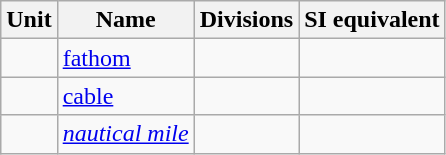<table class="wikitable">
<tr>
<th>Unit</th>
<th>Name</th>
<th>Divisions</th>
<th>SI equivalent</th>
</tr>
<tr>
<td></td>
<td><a href='#'>fathom</a></td>
<td></td>
<td></td>
</tr>
<tr>
<td></td>
<td><a href='#'>cable</a></td>
<td></td>
<td></td>
</tr>
<tr>
<td></td>
<td><em><a href='#'>nautical mile</a></em></td>
<td></td>
<td></td>
</tr>
</table>
